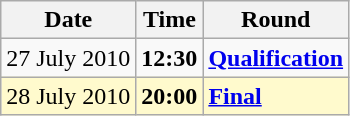<table class="wikitable">
<tr>
<th>Date</th>
<th>Time</th>
<th>Round</th>
</tr>
<tr>
<td>27 July 2010</td>
<td><strong>12:30</strong></td>
<td><strong><a href='#'>Qualification</a></strong></td>
</tr>
<tr style=background:lemonchiffon>
<td>28 July 2010</td>
<td><strong>20:00</strong></td>
<td><strong><a href='#'>Final</a></strong></td>
</tr>
</table>
